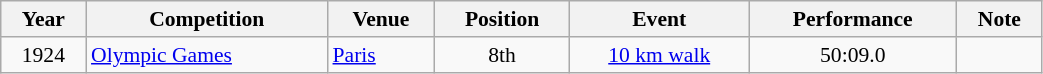<table class="wikitable" width=55% style="font-size:90%; text-align:center;">
<tr>
<th>Year</th>
<th>Competition</th>
<th>Venue</th>
<th>Position</th>
<th>Event</th>
<th>Performance</th>
<th>Note</th>
</tr>
<tr>
<td rowspan=1>1924</td>
<td rowspan=1 align=left><a href='#'>Olympic Games</a></td>
<td rowspan=1 align=left> <a href='#'>Paris</a></td>
<td>8th</td>
<td><a href='#'>10 km walk</a></td>
<td>50:09.0</td>
<td></td>
</tr>
</table>
